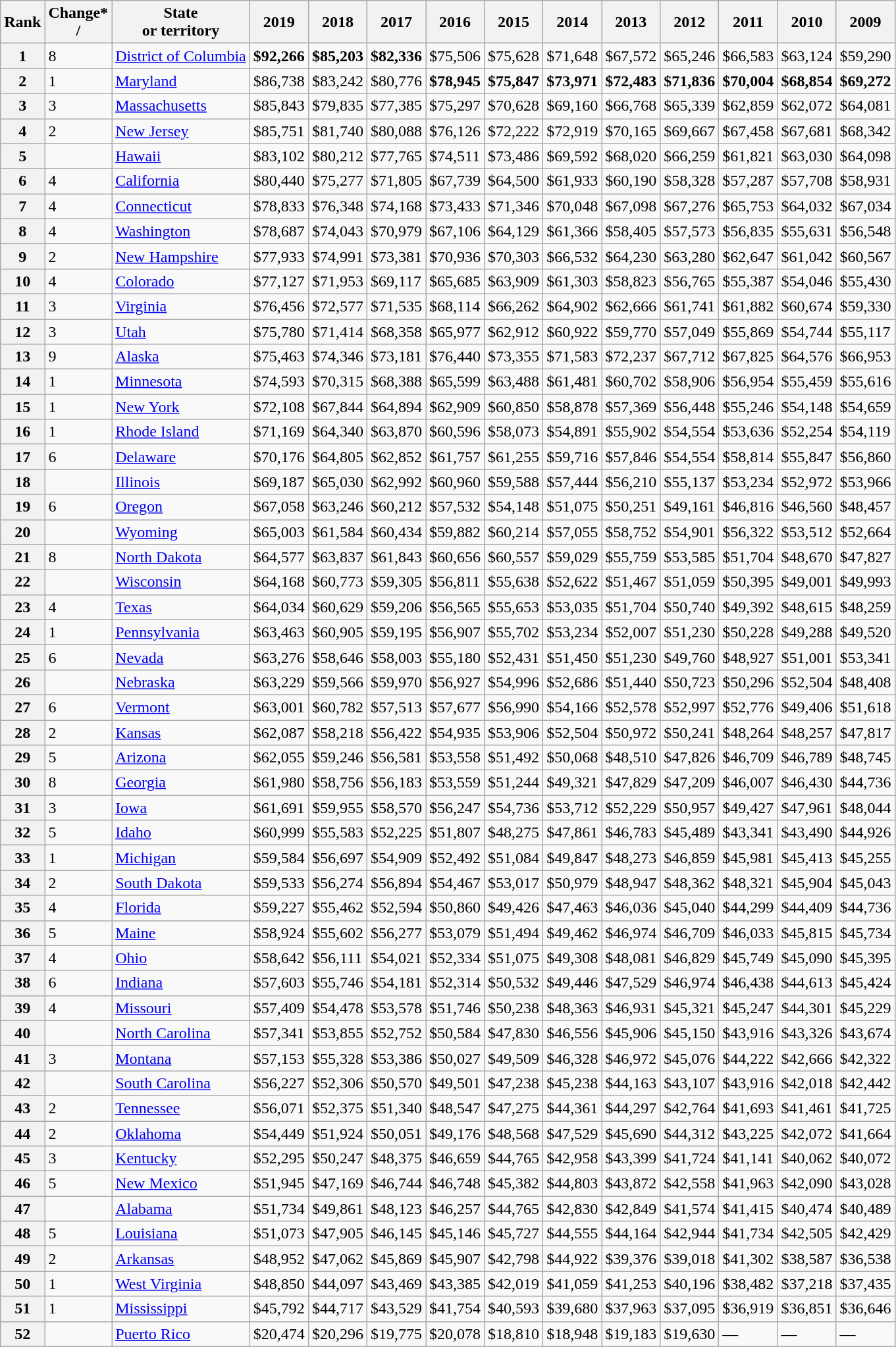<table class="wikitable sortable">
<tr>
<th>Rank</th>
<th>Change*<br>/ </th>
<th>State<br>or territory</th>
<th>2019</th>
<th>2018</th>
<th>2017</th>
<th>2016</th>
<th>2015</th>
<th>2014</th>
<th>2013</th>
<th>2012</th>
<th>2011</th>
<th>2010</th>
<th>2009</th>
</tr>
<tr>
<th>1</th>
<td> 8</td>
<td><a href='#'>District of Columbia</a></td>
<td><strong>$92,266</strong></td>
<td><strong>$85,203</strong></td>
<td><strong>$82,336</strong></td>
<td>$75,506</td>
<td>$75,628</td>
<td>$71,648</td>
<td>$67,572</td>
<td>$65,246</td>
<td>$66,583</td>
<td>$63,124</td>
<td>$59,290</td>
</tr>
<tr>
<th>2</th>
<td> 1</td>
<td><a href='#'>Maryland</a></td>
<td>$86,738</td>
<td>$83,242</td>
<td>$80,776</td>
<td><strong>$78,945</strong></td>
<td><strong>$75,847</strong></td>
<td><strong>$73,971</strong></td>
<td><strong>$72,483</strong></td>
<td><strong>$71,836</strong></td>
<td><strong>$70,004</strong></td>
<td><strong>$68,854</strong></td>
<td><strong>$69,272</strong></td>
</tr>
<tr>
<th>3</th>
<td> 3</td>
<td><a href='#'>Massachusetts</a></td>
<td>$85,843</td>
<td>$79,835</td>
<td>$77,385</td>
<td>$75,297</td>
<td>$70,628</td>
<td>$69,160</td>
<td>$66,768</td>
<td>$65,339</td>
<td>$62,859</td>
<td>$62,072</td>
<td>$64,081</td>
</tr>
<tr>
<th>4</th>
<td>  2</td>
<td><a href='#'>New Jersey</a></td>
<td>$85,751</td>
<td>$81,740</td>
<td>$80,088</td>
<td>$76,126</td>
<td>$72,222</td>
<td>$72,919</td>
<td>$70,165</td>
<td>$69,667</td>
<td>$67,458</td>
<td>$67,681</td>
<td>$68,342</td>
</tr>
<tr>
<th>5</th>
<td></td>
<td><a href='#'>Hawaii</a></td>
<td>$83,102</td>
<td>$80,212</td>
<td>$77,765</td>
<td>$74,511</td>
<td>$73,486</td>
<td>$69,592</td>
<td>$68,020</td>
<td>$66,259</td>
<td>$61,821</td>
<td>$63,030</td>
<td>$64,098</td>
</tr>
<tr>
<th>6</th>
<td> 4</td>
<td><a href='#'>California</a></td>
<td>$80,440</td>
<td>$75,277</td>
<td>$71,805</td>
<td>$67,739</td>
<td>$64,500</td>
<td>$61,933</td>
<td>$60,190</td>
<td>$58,328</td>
<td>$57,287</td>
<td>$57,708</td>
<td>$58,931</td>
</tr>
<tr>
<th>7</th>
<td> 4</td>
<td><a href='#'>Connecticut</a></td>
<td>$78,833</td>
<td>$76,348</td>
<td>$74,168</td>
<td>$73,433</td>
<td>$71,346</td>
<td>$70,048</td>
<td>$67,098</td>
<td>$67,276</td>
<td>$65,753</td>
<td>$64,032</td>
<td>$67,034</td>
</tr>
<tr>
<th>8</th>
<td> 4</td>
<td><a href='#'>Washington</a></td>
<td>$78,687</td>
<td>$74,043</td>
<td>$70,979</td>
<td>$67,106</td>
<td>$64,129</td>
<td>$61,366</td>
<td>$58,405</td>
<td>$57,573</td>
<td>$56,835</td>
<td>$55,631</td>
<td>$56,548</td>
</tr>
<tr>
<th>9</th>
<td> 2</td>
<td><a href='#'>New Hampshire</a></td>
<td>$77,933</td>
<td>$74,991</td>
<td>$73,381</td>
<td>$70,936</td>
<td>$70,303</td>
<td>$66,532</td>
<td>$64,230</td>
<td>$63,280</td>
<td>$62,647</td>
<td>$61,042</td>
<td>$60,567</td>
</tr>
<tr>
<th>10</th>
<td> 4</td>
<td><a href='#'>Colorado</a></td>
<td>$77,127</td>
<td>$71,953</td>
<td>$69,117</td>
<td>$65,685</td>
<td>$63,909</td>
<td>$61,303</td>
<td>$58,823</td>
<td>$56,765</td>
<td>$55,387</td>
<td>$54,046</td>
<td>$55,430</td>
</tr>
<tr>
<th>11</th>
<td> 3</td>
<td><a href='#'>Virginia</a></td>
<td>$76,456</td>
<td>$72,577</td>
<td>$71,535</td>
<td>$68,114</td>
<td>$66,262</td>
<td>$64,902</td>
<td>$62,666</td>
<td>$61,741</td>
<td>$61,882</td>
<td>$60,674</td>
<td>$59,330</td>
</tr>
<tr>
<th>12</th>
<td> 3</td>
<td><a href='#'>Utah</a></td>
<td>$75,780</td>
<td>$71,414</td>
<td>$68,358</td>
<td>$65,977</td>
<td>$62,912</td>
<td>$60,922</td>
<td>$59,770</td>
<td>$57,049</td>
<td>$55,869</td>
<td>$54,744</td>
<td>$55,117</td>
</tr>
<tr>
<th>13</th>
<td> 9</td>
<td><a href='#'>Alaska</a></td>
<td>$75,463</td>
<td>$74,346</td>
<td>$73,181</td>
<td>$76,440</td>
<td>$73,355</td>
<td>$71,583</td>
<td>$72,237</td>
<td>$67,712</td>
<td>$67,825</td>
<td>$64,576</td>
<td>$66,953</td>
</tr>
<tr>
<th>14</th>
<td> 1</td>
<td><a href='#'>Minnesota</a></td>
<td>$74,593</td>
<td>$70,315</td>
<td>$68,388</td>
<td>$65,599</td>
<td>$63,488</td>
<td>$61,481</td>
<td>$60,702</td>
<td>$58,906</td>
<td>$56,954</td>
<td>$55,459</td>
<td>$55,616</td>
</tr>
<tr>
<th>15</th>
<td> 1</td>
<td><a href='#'>New York</a></td>
<td>$72,108</td>
<td>$67,844</td>
<td>$64,894</td>
<td>$62,909</td>
<td>$60,850</td>
<td>$58,878</td>
<td>$57,369</td>
<td>$56,448</td>
<td>$55,246</td>
<td>$54,148</td>
<td>$54,659</td>
</tr>
<tr>
<th>16</th>
<td> 1</td>
<td><a href='#'>Rhode Island</a></td>
<td>$71,169</td>
<td>$64,340</td>
<td>$63,870</td>
<td>$60,596</td>
<td>$58,073</td>
<td>$54,891</td>
<td>$55,902</td>
<td>$54,554</td>
<td>$53,636</td>
<td>$52,254</td>
<td>$54,119</td>
</tr>
<tr>
<th>17</th>
<td> 6</td>
<td><a href='#'>Delaware</a></td>
<td>$70,176</td>
<td>$64,805</td>
<td>$62,852</td>
<td>$61,757</td>
<td>$61,255</td>
<td>$59,716</td>
<td>$57,846</td>
<td>$54,554</td>
<td>$58,814</td>
<td>$55,847</td>
<td>$56,860</td>
</tr>
<tr>
<th>18</th>
<td></td>
<td><a href='#'>Illinois</a></td>
<td>$69,187</td>
<td>$65,030</td>
<td>$62,992</td>
<td>$60,960</td>
<td>$59,588</td>
<td>$57,444</td>
<td>$56,210</td>
<td>$55,137</td>
<td>$53,234</td>
<td>$52,972</td>
<td>$53,966</td>
</tr>
<tr>
<th>19</th>
<td> 6</td>
<td><a href='#'>Oregon</a></td>
<td>$67,058</td>
<td>$63,246</td>
<td>$60,212</td>
<td>$57,532</td>
<td>$54,148</td>
<td>$51,075</td>
<td>$50,251</td>
<td>$49,161</td>
<td>$46,816</td>
<td>$46,560</td>
<td>$48,457</td>
</tr>
<tr>
<th>20</th>
<td></td>
<td><a href='#'>Wyoming</a></td>
<td>$65,003</td>
<td>$61,584</td>
<td>$60,434</td>
<td>$59,882</td>
<td>$60,214</td>
<td>$57,055</td>
<td>$58,752</td>
<td>$54,901</td>
<td>$56,322</td>
<td>$53,512</td>
<td>$52,664</td>
</tr>
<tr>
<th>21</th>
<td> 8</td>
<td><a href='#'>North Dakota</a></td>
<td>$64,577</td>
<td>$63,837</td>
<td>$61,843</td>
<td>$60,656</td>
<td>$60,557</td>
<td>$59,029</td>
<td>$55,759</td>
<td>$53,585</td>
<td>$51,704</td>
<td>$48,670</td>
<td>$47,827</td>
</tr>
<tr>
<th>22</th>
<td></td>
<td><a href='#'>Wisconsin</a></td>
<td>$64,168</td>
<td>$60,773</td>
<td>$59,305</td>
<td>$56,811</td>
<td>$55,638</td>
<td>$52,622</td>
<td>$51,467</td>
<td>$51,059</td>
<td>$50,395</td>
<td>$49,001</td>
<td>$49,993</td>
</tr>
<tr>
<th>23</th>
<td> 4</td>
<td><a href='#'>Texas</a></td>
<td>$64,034</td>
<td>$60,629</td>
<td>$59,206</td>
<td>$56,565</td>
<td>$55,653</td>
<td>$53,035</td>
<td>$51,704</td>
<td>$50,740</td>
<td>$49,392</td>
<td>$48,615</td>
<td>$48,259</td>
</tr>
<tr>
<th>24</th>
<td> 1</td>
<td><a href='#'>Pennsylvania</a></td>
<td>$63,463</td>
<td>$60,905</td>
<td>$59,195</td>
<td>$56,907</td>
<td>$55,702</td>
<td>$53,234</td>
<td>$52,007</td>
<td>$51,230</td>
<td>$50,228</td>
<td>$49,288</td>
<td>$49,520</td>
</tr>
<tr>
<th>25</th>
<td> 6</td>
<td><a href='#'>Nevada</a></td>
<td>$63,276</td>
<td>$58,646</td>
<td>$58,003</td>
<td>$55,180</td>
<td>$52,431</td>
<td>$51,450</td>
<td>$51,230</td>
<td>$49,760</td>
<td>$48,927</td>
<td>$51,001</td>
<td>$53,341</td>
</tr>
<tr>
<th>26</th>
<td></td>
<td><a href='#'>Nebraska</a></td>
<td>$63,229</td>
<td>$59,566</td>
<td>$59,970</td>
<td>$56,927</td>
<td>$54,996</td>
<td>$52,686</td>
<td>$51,440</td>
<td>$50,723</td>
<td>$50,296</td>
<td>$52,504</td>
<td>$48,408</td>
</tr>
<tr>
<th>27</th>
<td> 6</td>
<td><a href='#'>Vermont</a></td>
<td>$63,001</td>
<td>$60,782</td>
<td>$57,513</td>
<td>$57,677</td>
<td>$56,990</td>
<td>$54,166</td>
<td>$52,578</td>
<td>$52,997</td>
<td>$52,776</td>
<td>$49,406</td>
<td>$51,618</td>
</tr>
<tr>
<th>28</th>
<td> 2</td>
<td><a href='#'>Kansas</a></td>
<td>$62,087</td>
<td>$58,218</td>
<td>$56,422</td>
<td>$54,935</td>
<td>$53,906</td>
<td>$52,504</td>
<td>$50,972</td>
<td>$50,241</td>
<td>$48,264</td>
<td>$48,257</td>
<td>$47,817</td>
</tr>
<tr>
<th>29</th>
<td> 5</td>
<td><a href='#'>Arizona</a></td>
<td>$62,055</td>
<td>$59,246</td>
<td>$56,581</td>
<td>$53,558</td>
<td>$51,492</td>
<td>$50,068</td>
<td>$48,510</td>
<td>$47,826</td>
<td>$46,709</td>
<td>$46,789</td>
<td>$48,745</td>
</tr>
<tr>
<th>30</th>
<td> 8</td>
<td><a href='#'>Georgia</a></td>
<td>$61,980</td>
<td>$58,756</td>
<td>$56,183</td>
<td>$53,559</td>
<td>$51,244</td>
<td>$49,321</td>
<td>$47,829</td>
<td>$47,209</td>
<td>$46,007</td>
<td>$46,430</td>
<td>$44,736</td>
</tr>
<tr>
<th>31</th>
<td> 3</td>
<td><a href='#'>Iowa</a></td>
<td>$61,691</td>
<td>$59,955</td>
<td>$58,570</td>
<td>$56,247</td>
<td>$54,736</td>
<td>$53,712</td>
<td>$52,229</td>
<td>$50,957</td>
<td>$49,427</td>
<td>$47,961</td>
<td>$48,044</td>
</tr>
<tr>
<th>32</th>
<td> 5</td>
<td><a href='#'>Idaho</a></td>
<td>$60,999</td>
<td>$55,583</td>
<td>$52,225</td>
<td>$51,807</td>
<td>$48,275</td>
<td>$47,861</td>
<td>$46,783</td>
<td>$45,489</td>
<td>$43,341</td>
<td>$43,490</td>
<td>$44,926</td>
</tr>
<tr>
<th>33</th>
<td> 1</td>
<td><a href='#'>Michigan</a></td>
<td>$59,584</td>
<td>$56,697</td>
<td>$54,909</td>
<td>$52,492</td>
<td>$51,084</td>
<td>$49,847</td>
<td>$48,273</td>
<td>$46,859</td>
<td>$45,981</td>
<td>$45,413</td>
<td>$45,255</td>
</tr>
<tr>
<th>34</th>
<td> 2</td>
<td><a href='#'>South Dakota</a></td>
<td>$59,533</td>
<td>$56,274</td>
<td>$56,894</td>
<td>$54,467</td>
<td>$53,017</td>
<td>$50,979</td>
<td>$48,947</td>
<td>$48,362</td>
<td>$48,321</td>
<td>$45,904</td>
<td>$45,043</td>
</tr>
<tr>
<th>35</th>
<td> 4</td>
<td><a href='#'>Florida</a></td>
<td>$59,227</td>
<td>$55,462</td>
<td>$52,594</td>
<td>$50,860</td>
<td>$49,426</td>
<td>$47,463</td>
<td>$46,036</td>
<td>$45,040</td>
<td>$44,299</td>
<td>$44,409</td>
<td>$44,736</td>
</tr>
<tr>
<th>36</th>
<td> 5</td>
<td><a href='#'>Maine</a></td>
<td>$58,924</td>
<td>$55,602</td>
<td>$56,277</td>
<td>$53,079</td>
<td>$51,494</td>
<td>$49,462</td>
<td>$46,974</td>
<td>$46,709</td>
<td>$46,033</td>
<td>$45,815</td>
<td>$45,734</td>
</tr>
<tr>
<th>37</th>
<td> 4</td>
<td><a href='#'>Ohio</a></td>
<td>$58,642</td>
<td>$56,111</td>
<td>$54,021</td>
<td>$52,334</td>
<td>$51,075</td>
<td>$49,308</td>
<td>$48,081</td>
<td>$46,829</td>
<td>$45,749</td>
<td>$45,090</td>
<td>$45,395</td>
</tr>
<tr>
<th>38</th>
<td> 6</td>
<td><a href='#'>Indiana</a></td>
<td>$57,603</td>
<td>$55,746</td>
<td>$54,181</td>
<td>$52,314</td>
<td>$50,532</td>
<td>$49,446</td>
<td>$47,529</td>
<td>$46,974</td>
<td>$46,438</td>
<td>$44,613</td>
<td>$45,424</td>
</tr>
<tr>
<th>39</th>
<td> 4</td>
<td><a href='#'>Missouri</a></td>
<td>$57,409</td>
<td>$54,478</td>
<td>$53,578</td>
<td>$51,746</td>
<td>$50,238</td>
<td>$48,363</td>
<td>$46,931</td>
<td>$45,321</td>
<td>$45,247</td>
<td>$44,301</td>
<td>$45,229</td>
</tr>
<tr>
<th>40</th>
<td></td>
<td><a href='#'>North Carolina</a></td>
<td>$57,341</td>
<td>$53,855</td>
<td>$52,752</td>
<td>$50,584</td>
<td>$47,830</td>
<td>$46,556</td>
<td>$45,906</td>
<td>$45,150</td>
<td>$43,916</td>
<td>$43,326</td>
<td>$43,674</td>
</tr>
<tr>
<th>41</th>
<td> 3</td>
<td><a href='#'>Montana</a></td>
<td>$57,153</td>
<td>$55,328</td>
<td>$53,386</td>
<td>$50,027</td>
<td>$49,509</td>
<td>$46,328</td>
<td>$46,972</td>
<td>$45,076</td>
<td>$44,222</td>
<td>$42,666</td>
<td>$42,322</td>
</tr>
<tr>
<th>42</th>
<td></td>
<td><a href='#'>South Carolina</a></td>
<td>$56,227</td>
<td>$52,306</td>
<td>$50,570</td>
<td>$49,501</td>
<td>$47,238</td>
<td>$45,238</td>
<td>$44,163</td>
<td>$43,107</td>
<td>$43,916</td>
<td>$42,018</td>
<td>$42,442</td>
</tr>
<tr>
<th>43</th>
<td> 2</td>
<td><a href='#'>Tennessee</a></td>
<td>$56,071</td>
<td>$52,375</td>
<td>$51,340</td>
<td>$48,547</td>
<td>$47,275</td>
<td>$44,361</td>
<td>$44,297</td>
<td>$42,764</td>
<td>$41,693</td>
<td>$41,461</td>
<td>$41,725</td>
</tr>
<tr>
<th>44</th>
<td> 2</td>
<td><a href='#'>Oklahoma</a></td>
<td>$54,449</td>
<td>$51,924</td>
<td>$50,051</td>
<td>$49,176</td>
<td>$48,568</td>
<td>$47,529</td>
<td>$45,690</td>
<td>$44,312</td>
<td>$43,225</td>
<td>$42,072</td>
<td>$41,664</td>
</tr>
<tr>
<th>45</th>
<td> 3</td>
<td><a href='#'>Kentucky</a></td>
<td>$52,295</td>
<td>$50,247</td>
<td>$48,375</td>
<td>$46,659</td>
<td>$44,765</td>
<td>$42,958</td>
<td>$43,399</td>
<td>$41,724</td>
<td>$41,141</td>
<td>$40,062</td>
<td>$40,072</td>
</tr>
<tr>
<th>46</th>
<td> 5</td>
<td><a href='#'>New Mexico</a></td>
<td>$51,945</td>
<td>$47,169</td>
<td>$46,744</td>
<td>$46,748</td>
<td>$45,382</td>
<td>$44,803</td>
<td>$43,872</td>
<td>$42,558</td>
<td>$41,963</td>
<td>$42,090</td>
<td>$43,028</td>
</tr>
<tr>
<th>47</th>
<td></td>
<td><a href='#'>Alabama</a></td>
<td>$51,734</td>
<td>$49,861</td>
<td>$48,123</td>
<td>$46,257</td>
<td>$44,765</td>
<td>$42,830</td>
<td>$42,849</td>
<td>$41,574</td>
<td>$41,415</td>
<td>$40,474</td>
<td>$40,489</td>
</tr>
<tr>
<th>48</th>
<td> 5</td>
<td><a href='#'>Louisiana</a></td>
<td>$51,073</td>
<td>$47,905</td>
<td>$46,145</td>
<td>$45,146</td>
<td>$45,727</td>
<td>$44,555</td>
<td>$44,164</td>
<td>$42,944</td>
<td>$41,734</td>
<td>$42,505</td>
<td>$42,429</td>
</tr>
<tr>
<th>49</th>
<td> 2</td>
<td><a href='#'>Arkansas</a></td>
<td>$48,952</td>
<td>$47,062</td>
<td>$45,869</td>
<td>$45,907</td>
<td>$42,798</td>
<td>$44,922</td>
<td>$39,376</td>
<td>$39,018</td>
<td>$41,302</td>
<td>$38,587</td>
<td>$36,538</td>
</tr>
<tr>
<th>50</th>
<td> 1</td>
<td><a href='#'>West Virginia</a></td>
<td>$48,850</td>
<td>$44,097</td>
<td>$43,469</td>
<td>$43,385</td>
<td>$42,019</td>
<td>$41,059</td>
<td>$41,253</td>
<td>$40,196</td>
<td>$38,482</td>
<td>$37,218</td>
<td>$37,435</td>
</tr>
<tr>
<th>51</th>
<td> 1</td>
<td><a href='#'>Mississippi</a></td>
<td>$45,792</td>
<td>$44,717</td>
<td>$43,529</td>
<td>$41,754</td>
<td>$40,593</td>
<td>$39,680</td>
<td>$37,963</td>
<td>$37,095</td>
<td>$36,919</td>
<td>$36,851</td>
<td>$36,646</td>
</tr>
<tr>
<th>52</th>
<td></td>
<td><a href='#'>Puerto Rico</a></td>
<td>$20,474</td>
<td>$20,296</td>
<td>$19,775</td>
<td>$20,078</td>
<td>$18,810</td>
<td>$18,948</td>
<td>$19,183</td>
<td>$19,630</td>
<td>—</td>
<td>—</td>
<td>—</td>
</tr>
</table>
